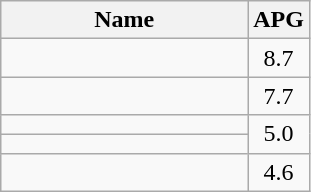<table class=wikitable>
<tr>
<th>Name</th>
<th width="20%">APG</th>
</tr>
<tr>
<td></td>
<td align=center>8.7</td>
</tr>
<tr>
<td></td>
<td align=center>7.7</td>
</tr>
<tr>
<td></td>
<td align=center rowspan=2>5.0</td>
</tr>
<tr>
<td></td>
</tr>
<tr>
<td></td>
<td align=center>4.6</td>
</tr>
</table>
